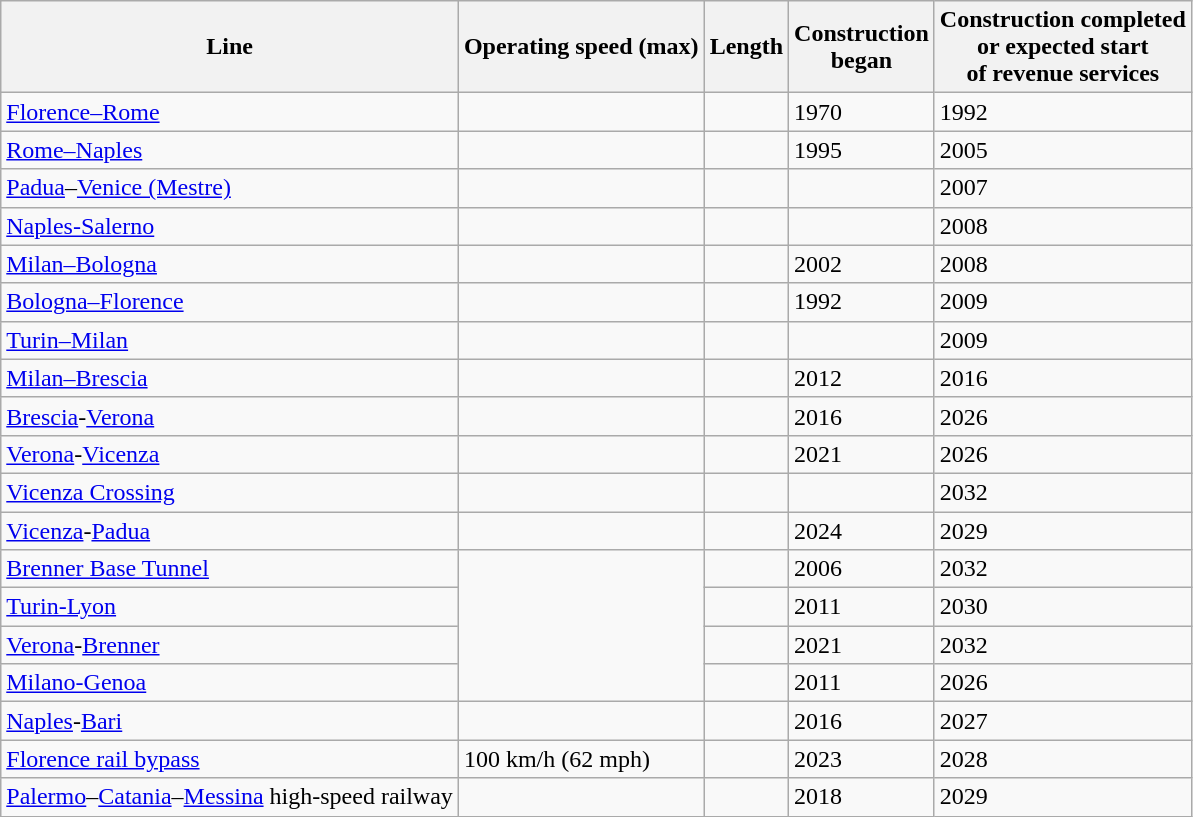<table class="wikitable sortable">
<tr>
<th>Line</th>
<th>Operating speed (max)</th>
<th>Length</th>
<th>Construction<br>began</th>
<th>Construction completed<br>or expected start<br>of revenue services</th>
</tr>
<tr>
<td><a href='#'>Florence–Rome</a></td>
<td></td>
<td></td>
<td>1970</td>
<td>1992</td>
</tr>
<tr>
<td><a href='#'>Rome–Naples</a></td>
<td></td>
<td></td>
<td>1995</td>
<td>2005</td>
</tr>
<tr>
<td><a href='#'>Padua</a>–<a href='#'>Venice (Mestre)</a></td>
<td></td>
<td></td>
<td></td>
<td>2007</td>
</tr>
<tr>
<td><a href='#'>Naples-Salerno</a></td>
<td></td>
<td></td>
<td></td>
<td>2008</td>
</tr>
<tr>
<td><a href='#'>Milan–Bologna</a></td>
<td></td>
<td></td>
<td>2002</td>
<td>2008</td>
</tr>
<tr>
<td><a href='#'>Bologna–Florence</a></td>
<td></td>
<td></td>
<td>1992</td>
<td>2009</td>
</tr>
<tr>
<td><a href='#'>Turin–Milan</a></td>
<td></td>
<td></td>
<td></td>
<td>2009</td>
</tr>
<tr>
<td><a href='#'>Milan–Brescia</a></td>
<td></td>
<td></td>
<td>2012</td>
<td>2016</td>
</tr>
<tr>
<td><a href='#'>Brescia</a>-<a href='#'>Verona</a></td>
<td></td>
<td></td>
<td>2016</td>
<td>2026</td>
</tr>
<tr>
<td><a href='#'>Verona</a>-<a href='#'>Vicenza</a></td>
<td></td>
<td></td>
<td>2021</td>
<td>2026</td>
</tr>
<tr>
<td><a href='#'>Vicenza Crossing</a></td>
<td></td>
<td></td>
<td></td>
<td>2032</td>
</tr>
<tr>
<td><a href='#'>Vicenza</a>-<a href='#'>Padua</a></td>
<td></td>
<td></td>
<td>2024</td>
<td>2029</td>
</tr>
<tr>
<td><a href='#'>Brenner Base Tunnel</a></td>
<td rowspan="4"></td>
<td></td>
<td>2006</td>
<td>2032</td>
</tr>
<tr>
<td><a href='#'>Turin-Lyon</a></td>
<td></td>
<td>2011</td>
<td>2030</td>
</tr>
<tr>
<td><a href='#'>Verona</a>-<a href='#'>Brenner</a></td>
<td></td>
<td>2021</td>
<td>2032</td>
</tr>
<tr>
<td><a href='#'>Milano-Genoa</a></td>
<td></td>
<td>2011</td>
<td>2026</td>
</tr>
<tr>
<td><a href='#'>Naples</a>-<a href='#'>Bari</a></td>
<td></td>
<td></td>
<td>2016</td>
<td>2027</td>
</tr>
<tr>
<td><a href='#'>Florence rail bypass</a></td>
<td>100 km/h (62 mph)</td>
<td></td>
<td>2023</td>
<td>2028</td>
</tr>
<tr>
<td><a href='#'>Palermo</a>–<a href='#'>Catania</a>–<a href='#'>Messina</a> high-speed railway</td>
<td></td>
<td></td>
<td>2018</td>
<td>2029</td>
</tr>
</table>
